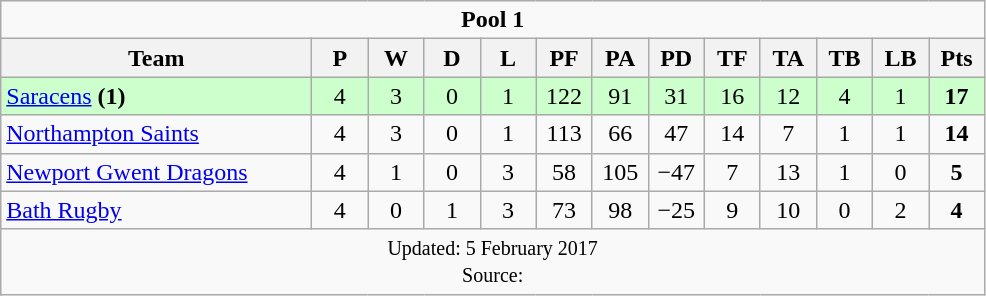<table class="wikitable" style="text-align:center">
<tr>
<td colspan="13" cellpadding="0" cellspacing="0"><strong>Pool 1</strong></td>
</tr>
<tr>
<th style="width:200px">Team</th>
<th width="30">P</th>
<th width="30">W</th>
<th width="30">D</th>
<th width="30">L</th>
<th width="30">PF</th>
<th width="30">PA</th>
<th width="30">PD</th>
<th width="30">TF</th>
<th width="30">TA</th>
<th width="30">TB</th>
<th width="30">LB</th>
<th width="30">Pts</th>
</tr>
<tr style="background:#cfc">
<td align="left"> <a href='#'>Saracens</a> <strong>(1)</strong></td>
<td>4</td>
<td>3</td>
<td>0</td>
<td>1</td>
<td>122</td>
<td>91</td>
<td>31</td>
<td>16</td>
<td>12</td>
<td>4</td>
<td>1</td>
<td><strong>17</strong></td>
</tr>
<tr>
<td align="left"> <a href='#'>Northampton Saints</a></td>
<td>4</td>
<td>3</td>
<td>0</td>
<td>1</td>
<td>113</td>
<td>66</td>
<td>47</td>
<td>14</td>
<td>7</td>
<td>1</td>
<td>1</td>
<td><strong>14</strong></td>
</tr>
<tr>
<td align="left"> <a href='#'>Newport Gwent Dragons</a></td>
<td>4</td>
<td>1</td>
<td>0</td>
<td>3</td>
<td>58</td>
<td>105</td>
<td>−47</td>
<td>7</td>
<td>13</td>
<td>1</td>
<td>0</td>
<td><strong>5</strong></td>
</tr>
<tr>
<td align="left"> <a href='#'>Bath Rugby</a></td>
<td>4</td>
<td>0</td>
<td>1</td>
<td>3</td>
<td>73</td>
<td>98</td>
<td>−25</td>
<td>9</td>
<td>10</td>
<td>0</td>
<td>2</td>
<td><strong>4</strong></td>
</tr>
<tr>
<td colspan="13" style="border:0px"><small>Updated: 5 February 2017<br>Source: </small></td>
</tr>
</table>
